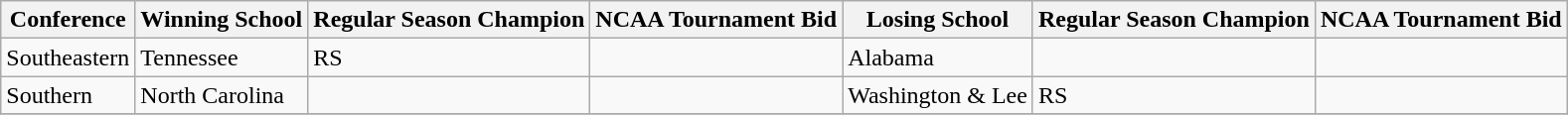<table class="wikitable">
<tr>
<th>Conference</th>
<th>Winning School</th>
<th>Regular Season Champion</th>
<th>NCAA Tournament Bid</th>
<th>Losing School</th>
<th>Regular Season Champion</th>
<th>NCAA Tournament Bid</th>
</tr>
<tr>
<td>Southeastern</td>
<td>Tennessee</td>
<td>RS</td>
<td></td>
<td>Alabama</td>
<td></td>
<td></td>
</tr>
<tr>
<td>Southern</td>
<td>North Carolina</td>
<td></td>
<td></td>
<td>Washington & Lee</td>
<td>RS</td>
<td></td>
</tr>
<tr>
</tr>
</table>
